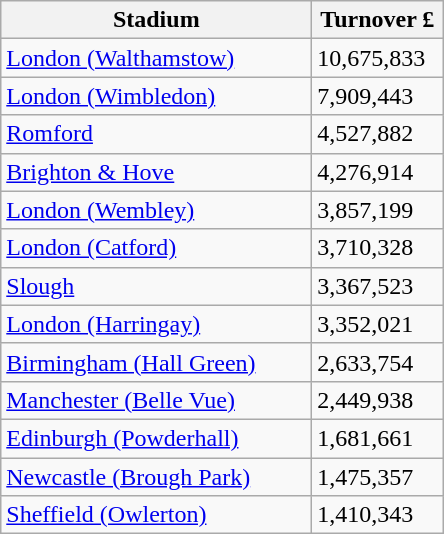<table class="wikitable">
<tr>
<th width=200>Stadium</th>
<th width=80>Turnover £</th>
</tr>
<tr>
<td><a href='#'>London (Walthamstow)</a></td>
<td>10,675,833</td>
</tr>
<tr>
<td><a href='#'>London (Wimbledon)</a></td>
<td>7,909,443</td>
</tr>
<tr>
<td><a href='#'>Romford</a></td>
<td>4,527,882</td>
</tr>
<tr>
<td><a href='#'>Brighton & Hove</a></td>
<td>4,276,914</td>
</tr>
<tr>
<td><a href='#'>London (Wembley)</a></td>
<td>3,857,199</td>
</tr>
<tr>
<td><a href='#'>London (Catford)</a></td>
<td>3,710,328</td>
</tr>
<tr>
<td><a href='#'>Slough</a></td>
<td>3,367,523</td>
</tr>
<tr>
<td><a href='#'>London (Harringay)</a></td>
<td>3,352,021</td>
</tr>
<tr>
<td><a href='#'>Birmingham (Hall Green)</a></td>
<td>2,633,754</td>
</tr>
<tr>
<td><a href='#'>Manchester (Belle Vue)</a></td>
<td>2,449,938</td>
</tr>
<tr>
<td><a href='#'>Edinburgh (Powderhall)</a></td>
<td>1,681,661</td>
</tr>
<tr>
<td><a href='#'>Newcastle (Brough Park)</a></td>
<td>1,475,357</td>
</tr>
<tr>
<td><a href='#'>Sheffield (Owlerton)</a></td>
<td>1,410,343</td>
</tr>
</table>
